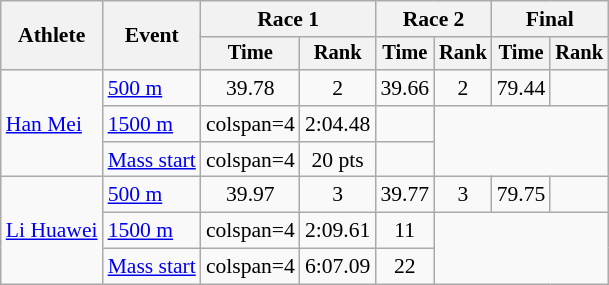<table class="wikitable" style="font-size:90%">
<tr>
<th rowspan=2>Athlete</th>
<th rowspan=2>Event</th>
<th colspan=2>Race 1</th>
<th colspan=2>Race 2</th>
<th colspan=2>Final</th>
</tr>
<tr style="font-size:95%">
<th>Time</th>
<th>Rank</th>
<th>Time</th>
<th>Rank</th>
<th>Time</th>
<th>Rank</th>
</tr>
<tr align=center>
<td align=left rowspan=3><a href='#'>Han Mei</a></td>
<td align=left><a href='#'>500 m</a></td>
<td>39.78</td>
<td>2</td>
<td>39.66</td>
<td>2</td>
<td>79.44</td>
<td></td>
</tr>
<tr align=center>
<td align=left><a href='#'>1500 m</a></td>
<td>colspan=4 </td>
<td>2:04.48</td>
<td></td>
</tr>
<tr align=center>
<td align=left><a href='#'>Mass start</a></td>
<td>colspan=4 </td>
<td>20 pts</td>
<td></td>
</tr>
<tr align=center>
<td align=left rowspan=3><a href='#'>Li Huawei</a></td>
<td align=left><a href='#'>500 m</a></td>
<td>39.97</td>
<td>3</td>
<td>39.77</td>
<td>3</td>
<td>79.75</td>
<td></td>
</tr>
<tr align=center>
<td align=left><a href='#'>1500 m</a></td>
<td>colspan=4 </td>
<td>2:09.61</td>
<td>11</td>
</tr>
<tr align=center>
<td align=left><a href='#'>Mass start</a></td>
<td>colspan=4 </td>
<td>6:07.09</td>
<td>22</td>
</tr>
</table>
